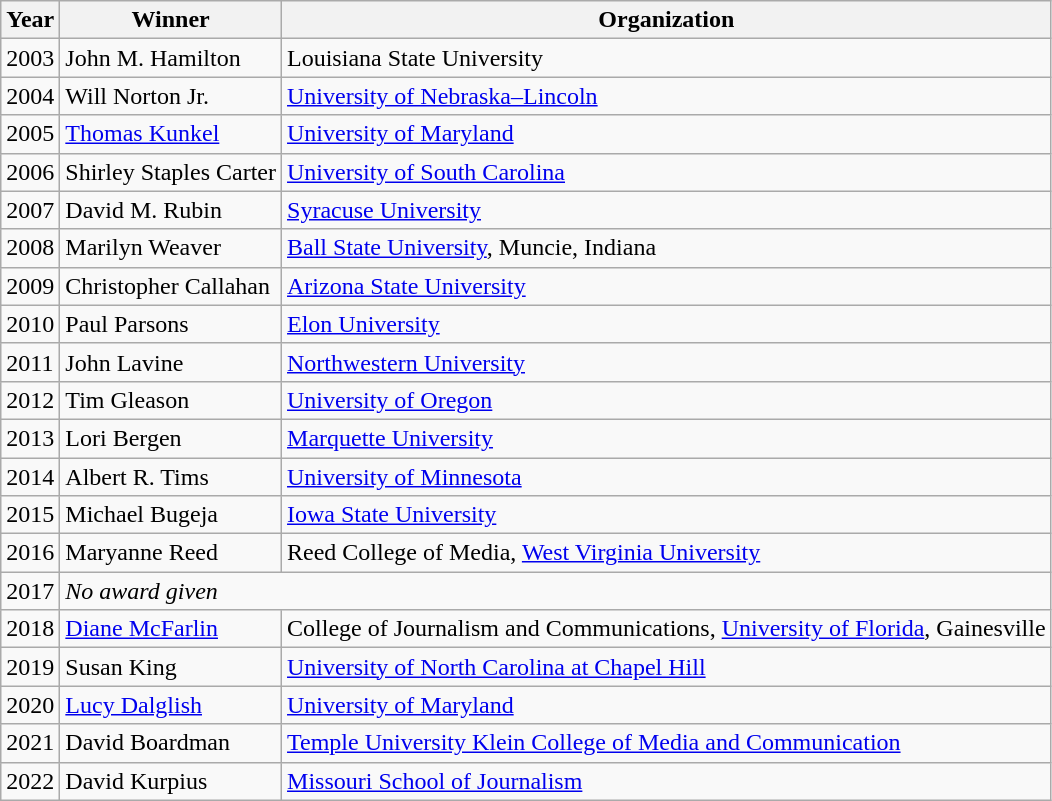<table class="wikitable sortable">
<tr>
<th>Year</th>
<th>Winner</th>
<th>Organization</th>
</tr>
<tr>
<td>2003</td>
<td>John M. Hamilton</td>
<td>Louisiana State University</td>
</tr>
<tr>
<td>2004</td>
<td>Will Norton Jr.</td>
<td><a href='#'>University of Nebraska–Lincoln</a></td>
</tr>
<tr>
<td>2005</td>
<td><a href='#'>Thomas Kunkel</a></td>
<td><a href='#'>University of Maryland</a></td>
</tr>
<tr>
<td>2006</td>
<td>Shirley Staples Carter</td>
<td><a href='#'>University of South Carolina</a></td>
</tr>
<tr>
<td>2007</td>
<td>David M. Rubin</td>
<td><a href='#'>Syracuse University</a></td>
</tr>
<tr>
<td>2008</td>
<td>Marilyn Weaver</td>
<td><a href='#'>Ball State University</a>, Muncie, Indiana</td>
</tr>
<tr>
<td>2009</td>
<td>Christopher Callahan</td>
<td><a href='#'>Arizona State University</a></td>
</tr>
<tr>
<td>2010</td>
<td>Paul Parsons</td>
<td><a href='#'>Elon University</a></td>
</tr>
<tr>
<td>2011</td>
<td>John Lavine</td>
<td><a href='#'>Northwestern University</a></td>
</tr>
<tr>
<td>2012</td>
<td>Tim Gleason</td>
<td><a href='#'>University of Oregon</a></td>
</tr>
<tr>
<td>2013</td>
<td>Lori Bergen</td>
<td><a href='#'>Marquette University</a></td>
</tr>
<tr>
<td>2014</td>
<td>Albert R. Tims</td>
<td><a href='#'>University of Minnesota</a></td>
</tr>
<tr>
<td>2015</td>
<td>Michael Bugeja</td>
<td><a href='#'>Iowa State University</a></td>
</tr>
<tr>
<td>2016</td>
<td>Maryanne Reed</td>
<td>Reed College of Media, <a href='#'>West Virginia University</a></td>
</tr>
<tr>
<td>2017</td>
<td colspan=2><em>No award given</em></td>
</tr>
<tr>
<td>2018</td>
<td><a href='#'>Diane McFarlin</a></td>
<td>College of Journalism and Communications, <a href='#'>University of Florida</a>, Gainesville</td>
</tr>
<tr>
<td>2019</td>
<td>Susan King</td>
<td><a href='#'>University of North Carolina at Chapel Hill</a></td>
</tr>
<tr>
<td>2020</td>
<td><a href='#'>Lucy Dalglish</a></td>
<td><a href='#'>University of Maryland</a></td>
</tr>
<tr>
<td>2021</td>
<td>David Boardman</td>
<td><a href='#'>Temple University Klein College of Media and Communication</a></td>
</tr>
<tr>
<td>2022</td>
<td>David Kurpius</td>
<td><a href='#'>Missouri School of Journalism</a></td>
</tr>
</table>
